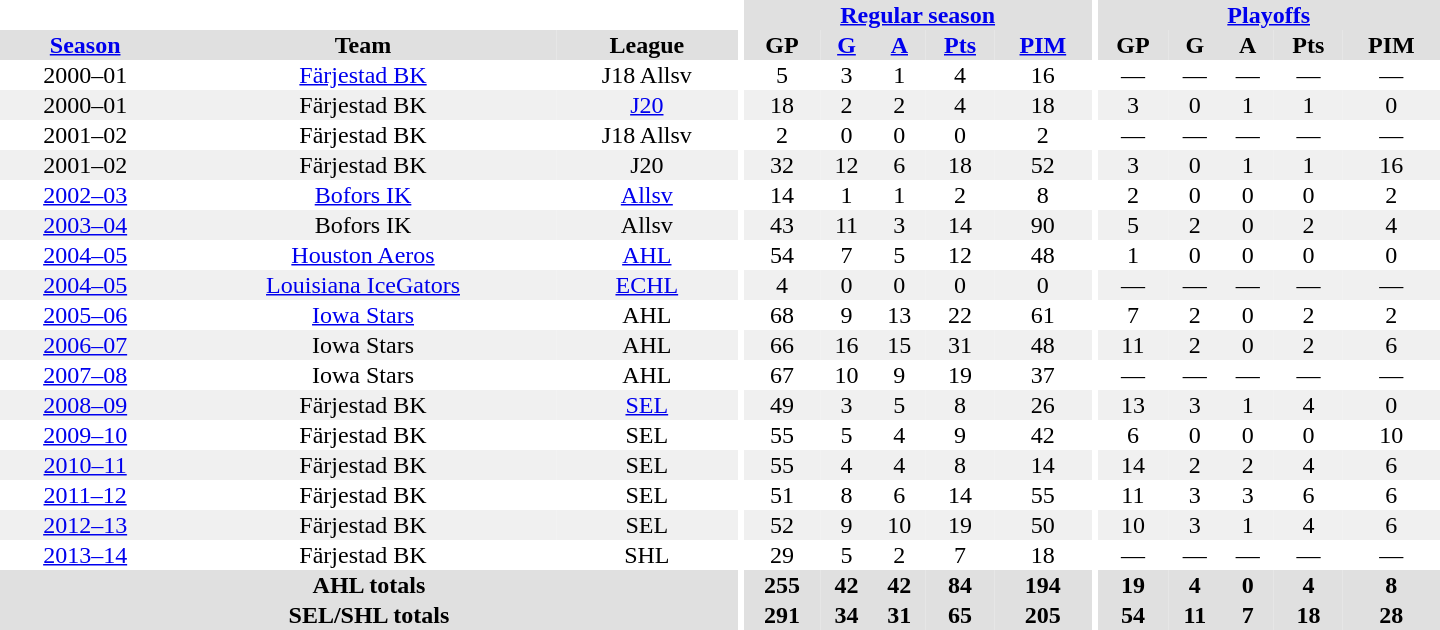<table border="0" cellpadding="1" cellspacing="0" style="text-align:center; width:60em">
<tr bgcolor="#e0e0e0">
<th colspan="3" bgcolor="#ffffff"></th>
<th rowspan="99" bgcolor="#ffffff"></th>
<th colspan="5"><a href='#'>Regular season</a></th>
<th rowspan="99" bgcolor="#ffffff"></th>
<th colspan="5"><a href='#'>Playoffs</a></th>
</tr>
<tr bgcolor="#e0e0e0">
<th><a href='#'>Season</a></th>
<th>Team</th>
<th>League</th>
<th>GP</th>
<th><a href='#'>G</a></th>
<th><a href='#'>A</a></th>
<th><a href='#'>Pts</a></th>
<th><a href='#'>PIM</a></th>
<th>GP</th>
<th>G</th>
<th>A</th>
<th>Pts</th>
<th>PIM</th>
</tr>
<tr>
<td>2000–01</td>
<td><a href='#'>Färjestad BK</a></td>
<td>J18 Allsv</td>
<td>5</td>
<td>3</td>
<td>1</td>
<td>4</td>
<td>16</td>
<td>—</td>
<td>—</td>
<td>—</td>
<td>—</td>
<td>—</td>
</tr>
<tr bgcolor="#f0f0f0">
<td>2000–01</td>
<td>Färjestad BK</td>
<td><a href='#'>J20</a></td>
<td>18</td>
<td>2</td>
<td>2</td>
<td>4</td>
<td>18</td>
<td>3</td>
<td>0</td>
<td>1</td>
<td>1</td>
<td>0</td>
</tr>
<tr>
<td>2001–02</td>
<td>Färjestad BK</td>
<td>J18 Allsv</td>
<td>2</td>
<td>0</td>
<td>0</td>
<td>0</td>
<td>2</td>
<td>—</td>
<td>—</td>
<td>—</td>
<td>—</td>
<td>—</td>
</tr>
<tr bgcolor="#f0f0f0">
<td>2001–02</td>
<td>Färjestad BK</td>
<td>J20</td>
<td>32</td>
<td>12</td>
<td>6</td>
<td>18</td>
<td>52</td>
<td>3</td>
<td>0</td>
<td>1</td>
<td>1</td>
<td>16</td>
</tr>
<tr>
<td><a href='#'>2002–03</a></td>
<td><a href='#'>Bofors IK</a></td>
<td><a href='#'>Allsv</a></td>
<td>14</td>
<td>1</td>
<td>1</td>
<td>2</td>
<td>8</td>
<td>2</td>
<td>0</td>
<td>0</td>
<td>0</td>
<td>2</td>
</tr>
<tr bgcolor="#f0f0f0">
<td><a href='#'>2003–04</a></td>
<td>Bofors IK</td>
<td>Allsv</td>
<td>43</td>
<td>11</td>
<td>3</td>
<td>14</td>
<td>90</td>
<td>5</td>
<td>2</td>
<td>0</td>
<td>2</td>
<td>4</td>
</tr>
<tr>
<td><a href='#'>2004–05</a></td>
<td><a href='#'>Houston Aeros</a></td>
<td><a href='#'>AHL</a></td>
<td>54</td>
<td>7</td>
<td>5</td>
<td>12</td>
<td>48</td>
<td>1</td>
<td>0</td>
<td>0</td>
<td>0</td>
<td>0</td>
</tr>
<tr bgcolor="#f0f0f0">
<td><a href='#'>2004–05</a></td>
<td><a href='#'>Louisiana IceGators</a></td>
<td><a href='#'>ECHL</a></td>
<td>4</td>
<td>0</td>
<td>0</td>
<td>0</td>
<td>0</td>
<td>—</td>
<td>—</td>
<td>—</td>
<td>—</td>
<td>—</td>
</tr>
<tr>
<td><a href='#'>2005–06</a></td>
<td><a href='#'>Iowa Stars</a></td>
<td>AHL</td>
<td>68</td>
<td>9</td>
<td>13</td>
<td>22</td>
<td>61</td>
<td>7</td>
<td>2</td>
<td>0</td>
<td>2</td>
<td>2</td>
</tr>
<tr bgcolor="#f0f0f0">
<td><a href='#'>2006–07</a></td>
<td>Iowa Stars</td>
<td>AHL</td>
<td>66</td>
<td>16</td>
<td>15</td>
<td>31</td>
<td>48</td>
<td>11</td>
<td>2</td>
<td>0</td>
<td>2</td>
<td>6</td>
</tr>
<tr>
<td><a href='#'>2007–08</a></td>
<td>Iowa Stars</td>
<td>AHL</td>
<td>67</td>
<td>10</td>
<td>9</td>
<td>19</td>
<td>37</td>
<td>—</td>
<td>—</td>
<td>—</td>
<td>—</td>
<td>—</td>
</tr>
<tr bgcolor="#f0f0f0">
<td><a href='#'>2008–09</a></td>
<td>Färjestad BK</td>
<td><a href='#'>SEL</a></td>
<td>49</td>
<td>3</td>
<td>5</td>
<td>8</td>
<td>26</td>
<td>13</td>
<td>3</td>
<td>1</td>
<td>4</td>
<td>0</td>
</tr>
<tr>
<td><a href='#'>2009–10</a></td>
<td>Färjestad BK</td>
<td>SEL</td>
<td>55</td>
<td>5</td>
<td>4</td>
<td>9</td>
<td>42</td>
<td>6</td>
<td>0</td>
<td>0</td>
<td>0</td>
<td>10</td>
</tr>
<tr bgcolor="#f0f0f0">
<td><a href='#'>2010–11</a></td>
<td>Färjestad BK</td>
<td>SEL</td>
<td>55</td>
<td>4</td>
<td>4</td>
<td>8</td>
<td>14</td>
<td>14</td>
<td>2</td>
<td>2</td>
<td>4</td>
<td>6</td>
</tr>
<tr>
<td><a href='#'>2011–12</a></td>
<td>Färjestad BK</td>
<td>SEL</td>
<td>51</td>
<td>8</td>
<td>6</td>
<td>14</td>
<td>55</td>
<td>11</td>
<td>3</td>
<td>3</td>
<td>6</td>
<td>6</td>
</tr>
<tr bgcolor="#f0f0f0">
<td><a href='#'>2012–13</a></td>
<td>Färjestad BK</td>
<td>SEL</td>
<td>52</td>
<td>9</td>
<td>10</td>
<td>19</td>
<td>50</td>
<td>10</td>
<td>3</td>
<td>1</td>
<td>4</td>
<td>6</td>
</tr>
<tr>
<td><a href='#'>2013–14</a></td>
<td>Färjestad BK</td>
<td>SHL</td>
<td>29</td>
<td>5</td>
<td>2</td>
<td>7</td>
<td>18</td>
<td>—</td>
<td>—</td>
<td>—</td>
<td>—</td>
<td>—</td>
</tr>
<tr bgcolor="#e0e0e0">
<th colspan="3">AHL totals</th>
<th>255</th>
<th>42</th>
<th>42</th>
<th>84</th>
<th>194</th>
<th>19</th>
<th>4</th>
<th>0</th>
<th>4</th>
<th>8</th>
</tr>
<tr bgcolor="#e0e0e0">
<th colspan="3">SEL/SHL totals</th>
<th>291</th>
<th>34</th>
<th>31</th>
<th>65</th>
<th>205</th>
<th>54</th>
<th>11</th>
<th>7</th>
<th>18</th>
<th>28</th>
</tr>
</table>
